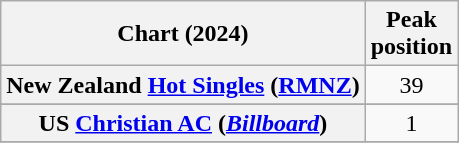<table class="wikitable sortable plainrowheaders" style="text-align:center">
<tr>
<th scope="col">Chart (2024)</th>
<th scope="col">Peak<br> position</th>
</tr>
<tr>
<th scope="row">New Zealand <a href='#'>Hot Singles</a> (<a href='#'>RMNZ</a>)</th>
<td>39</td>
</tr>
<tr>
</tr>
<tr>
</tr>
<tr>
</tr>
<tr>
<th scope="row">US <a href='#'>Christian AC</a> (<em><a href='#'>Billboard</a></em>)</th>
<td>1</td>
</tr>
<tr>
</tr>
</table>
